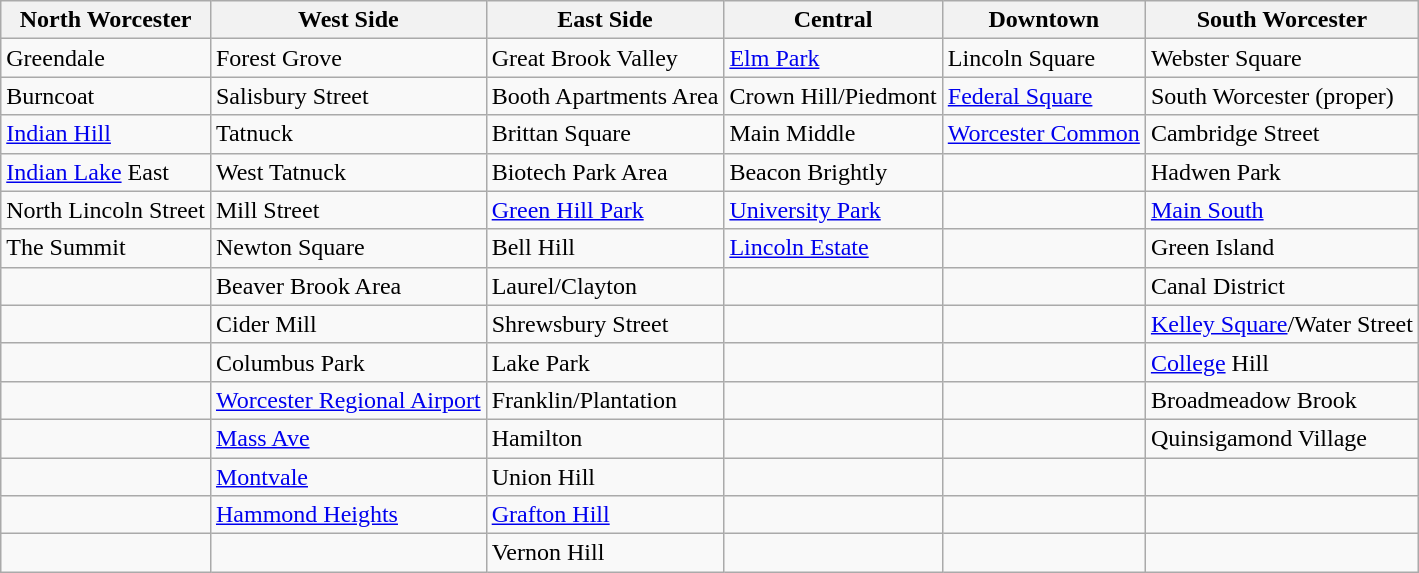<table class="wikitable">
<tr>
<th>North Worcester</th>
<th>West Side</th>
<th>East Side</th>
<th>Central</th>
<th>Downtown</th>
<th>South Worcester</th>
</tr>
<tr>
<td>Greendale</td>
<td>Forest Grove</td>
<td>Great Brook Valley</td>
<td><a href='#'>Elm Park</a></td>
<td>Lincoln Square</td>
<td>Webster Square</td>
</tr>
<tr>
<td>Burncoat</td>
<td>Salisbury Street</td>
<td>Booth Apartments Area</td>
<td>Crown Hill/Piedmont</td>
<td><a href='#'>Federal Square</a></td>
<td>South Worcester (proper)</td>
</tr>
<tr>
<td><a href='#'>Indian Hill</a></td>
<td>Tatnuck</td>
<td>Brittan Square</td>
<td>Main Middle</td>
<td><a href='#'>Worcester Common</a></td>
<td>Cambridge Street</td>
</tr>
<tr>
<td><a href='#'>Indian Lake</a> East</td>
<td>West Tatnuck</td>
<td>Biotech Park Area</td>
<td>Beacon Brightly</td>
<td></td>
<td>Hadwen Park</td>
</tr>
<tr>
<td>North Lincoln Street</td>
<td>Mill Street</td>
<td><a href='#'>Green Hill Park</a></td>
<td><a href='#'>University Park</a></td>
<td></td>
<td><a href='#'>Main South</a></td>
</tr>
<tr>
<td>The Summit</td>
<td>Newton Square</td>
<td>Bell Hill</td>
<td><a href='#'>Lincoln Estate</a></td>
<td></td>
<td>Green Island</td>
</tr>
<tr>
<td></td>
<td>Beaver Brook Area</td>
<td>Laurel/Clayton</td>
<td></td>
<td></td>
<td>Canal District</td>
</tr>
<tr>
<td></td>
<td>Cider Mill</td>
<td>Shrewsbury Street</td>
<td></td>
<td></td>
<td><a href='#'>Kelley Square</a>/Water Street</td>
</tr>
<tr>
<td></td>
<td>Columbus Park</td>
<td>Lake Park</td>
<td></td>
<td></td>
<td><a href='#'>College</a> Hill</td>
</tr>
<tr>
<td></td>
<td><a href='#'>Worcester Regional Airport</a></td>
<td>Franklin/Plantation</td>
<td></td>
<td></td>
<td>Broadmeadow Brook</td>
</tr>
<tr>
<td></td>
<td><a href='#'>Mass Ave</a></td>
<td>Hamilton</td>
<td></td>
<td></td>
<td>Quinsigamond Village</td>
</tr>
<tr>
<td></td>
<td><a href='#'>Montvale</a></td>
<td>Union Hill</td>
<td></td>
<td></td>
<td></td>
</tr>
<tr>
<td></td>
<td><a href='#'>Hammond Heights</a></td>
<td><a href='#'>Grafton Hill</a></td>
<td></td>
<td></td>
<td></td>
</tr>
<tr>
<td></td>
<td></td>
<td>Vernon Hill</td>
<td></td>
<td></td>
<td></td>
</tr>
</table>
